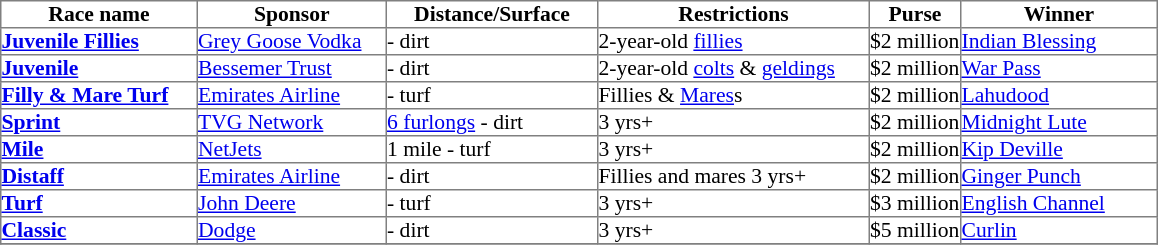<table border="1" cellpadding="0" style="border-collapse: collapse; font-size:90%">
<tr bgcolor="FFFFFF" align="center">
<td width="130px"><strong>Race name</strong></td>
<td width="125px"><strong>Sponsor</strong></td>
<td width="140px"><strong>Distance/Surface</strong></td>
<td width="180px"><strong>Restrictions</strong></td>
<td width="60px"><strong>Purse</strong></td>
<td width="130px"><strong>Winner</strong></td>
</tr>
<tr>
<td><strong><a href='#'>Juvenile Fillies</a></strong></td>
<td><a href='#'>Grey Goose Vodka</a></td>
<td> - dirt</td>
<td>2-year-old <a href='#'>fillies</a></td>
<td>$2 million</td>
<td><a href='#'>Indian Blessing</a></td>
</tr>
<tr>
<td><strong><a href='#'>Juvenile</a></strong></td>
<td><a href='#'>Bessemer Trust</a></td>
<td> - dirt</td>
<td>2-year-old <a href='#'>colts</a> & <a href='#'>geldings</a></td>
<td>$2 million</td>
<td><a href='#'>War Pass</a></td>
</tr>
<tr>
<td><strong><a href='#'>Filly & Mare Turf</a></strong></td>
<td><a href='#'>Emirates Airline</a></td>
<td> - turf</td>
<td>Fillies & <a href='#'>Mares</a>s</td>
<td>$2 million</td>
<td><a href='#'>Lahudood</a></td>
</tr>
<tr>
<td><strong><a href='#'>Sprint</a></strong></td>
<td><a href='#'>TVG Network</a></td>
<td><a href='#'>6 furlongs</a> - dirt</td>
<td>3 yrs+</td>
<td>$2 million</td>
<td><a href='#'>Midnight Lute</a></td>
</tr>
<tr>
<td><strong><a href='#'>Mile</a></strong></td>
<td><a href='#'>NetJets</a></td>
<td>1 mile - turf</td>
<td>3 yrs+</td>
<td>$2 million</td>
<td><a href='#'>Kip Deville</a></td>
</tr>
<tr>
<td><strong><a href='#'>Distaff</a></strong></td>
<td><a href='#'>Emirates Airline</a></td>
<td> - dirt</td>
<td>Fillies and mares 3 yrs+</td>
<td>$2 million</td>
<td><a href='#'>Ginger Punch</a></td>
</tr>
<tr>
<td><strong><a href='#'>Turf</a></strong></td>
<td><a href='#'>John Deere</a></td>
<td> - turf</td>
<td>3 yrs+</td>
<td>$3 million</td>
<td><a href='#'>English Channel</a></td>
</tr>
<tr>
<td><strong><a href='#'>Classic</a></strong></td>
<td><a href='#'>Dodge</a></td>
<td> - dirt</td>
<td>3 yrs+</td>
<td>$5 million</td>
<td><a href='#'>Curlin</a></td>
</tr>
<tr>
</tr>
</table>
